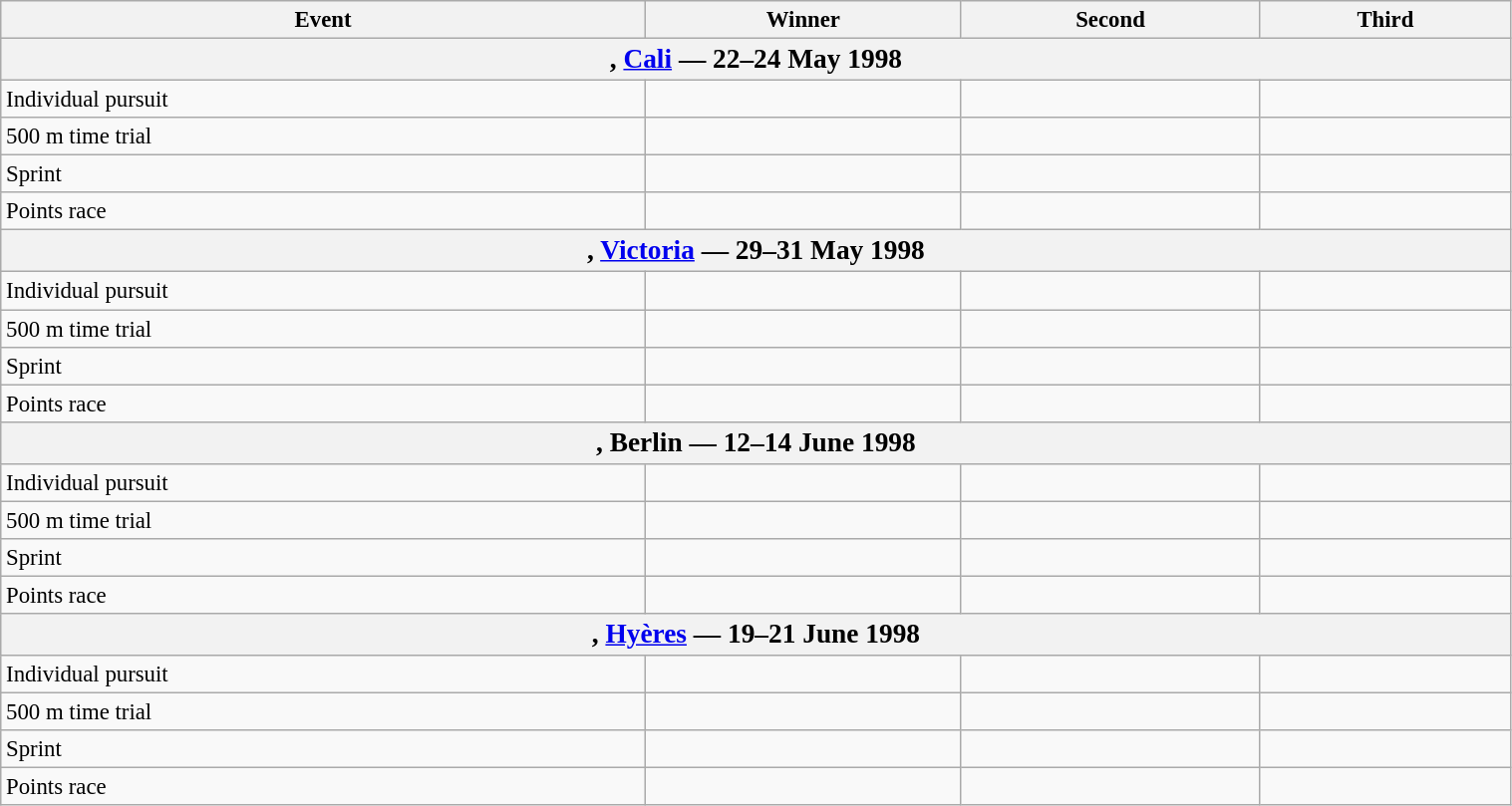<table class=wikitable style="font-size:95%" width="80%">
<tr>
<th>Event</th>
<th>Winner</th>
<th>Second</th>
<th>Third</th>
</tr>
<tr>
<th colspan=4><big>, <a href='#'>Cali</a> — 22–24 May 1998</big></th>
</tr>
<tr>
<td>Individual pursuit</td>
<td></td>
<td></td>
<td></td>
</tr>
<tr>
<td>500 m time trial</td>
<td></td>
<td></td>
<td></td>
</tr>
<tr>
<td>Sprint</td>
<td></td>
<td></td>
<td></td>
</tr>
<tr>
<td>Points race</td>
<td></td>
<td></td>
<td></td>
</tr>
<tr>
<th colspan=4><big>, <a href='#'>Victoria</a> — 29–31 May 1998</big></th>
</tr>
<tr>
<td>Individual pursuit</td>
<td></td>
<td></td>
<td></td>
</tr>
<tr>
<td>500 m time trial</td>
<td></td>
<td></td>
<td></td>
</tr>
<tr>
<td>Sprint</td>
<td></td>
<td></td>
<td></td>
</tr>
<tr>
<td>Points race</td>
<td></td>
<td></td>
<td></td>
</tr>
<tr>
<th colspan=4><big>, Berlin — 12–14 June 1998</big></th>
</tr>
<tr>
<td>Individual pursuit</td>
<td></td>
<td></td>
<td></td>
</tr>
<tr>
<td>500 m time trial</td>
<td></td>
<td></td>
<td></td>
</tr>
<tr>
<td>Sprint</td>
<td></td>
<td></td>
<td></td>
</tr>
<tr>
<td>Points race</td>
<td></td>
<td></td>
<td></td>
</tr>
<tr>
<th colspan=4><big>, <a href='#'>Hyères</a> — 19–21 June 1998</big></th>
</tr>
<tr>
<td>Individual pursuit</td>
<td></td>
<td></td>
<td></td>
</tr>
<tr>
<td>500 m time trial</td>
<td></td>
<td></td>
<td></td>
</tr>
<tr>
<td>Sprint</td>
<td></td>
<td></td>
<td></td>
</tr>
<tr>
<td>Points race</td>
<td></td>
<td></td>
<td></td>
</tr>
</table>
